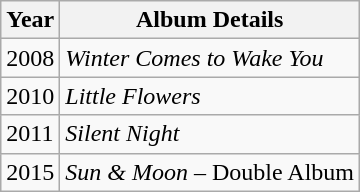<table class="wikitable">
<tr>
<th>Year</th>
<th>Album Details</th>
</tr>
<tr>
<td>2008</td>
<td><em>Winter Comes to Wake You</em></td>
</tr>
<tr>
<td>2010</td>
<td><em>Little Flowers</em></td>
</tr>
<tr>
<td>2011</td>
<td><em>Silent Night</em></td>
</tr>
<tr>
<td>2015</td>
<td><em>Sun & Moon</em> – Double Album</td>
</tr>
</table>
